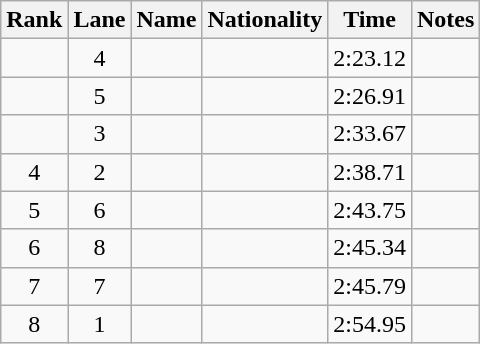<table class="wikitable sortable" style="text-align:center">
<tr>
<th>Rank</th>
<th>Lane</th>
<th>Name</th>
<th>Nationality</th>
<th>Time</th>
<th>Notes</th>
</tr>
<tr>
<td></td>
<td>4</td>
<td align=left></td>
<td align=left></td>
<td>2:23.12</td>
<td><strong></strong></td>
</tr>
<tr>
<td></td>
<td>5</td>
<td align=left></td>
<td align=left></td>
<td>2:26.91</td>
<td></td>
</tr>
<tr>
<td></td>
<td>3</td>
<td align=left></td>
<td align=left></td>
<td>2:33.67</td>
<td></td>
</tr>
<tr>
<td>4</td>
<td>2</td>
<td align=left></td>
<td align=left></td>
<td>2:38.71</td>
<td></td>
</tr>
<tr>
<td>5</td>
<td>6</td>
<td align=left></td>
<td align=left></td>
<td>2:43.75</td>
<td></td>
</tr>
<tr>
<td>6</td>
<td>8</td>
<td align=left></td>
<td align=left></td>
<td>2:45.34</td>
<td></td>
</tr>
<tr>
<td>7</td>
<td>7</td>
<td align=left></td>
<td align=left></td>
<td>2:45.79</td>
<td></td>
</tr>
<tr>
<td>8</td>
<td>1</td>
<td align=left></td>
<td align=left></td>
<td>2:54.95</td>
<td></td>
</tr>
</table>
